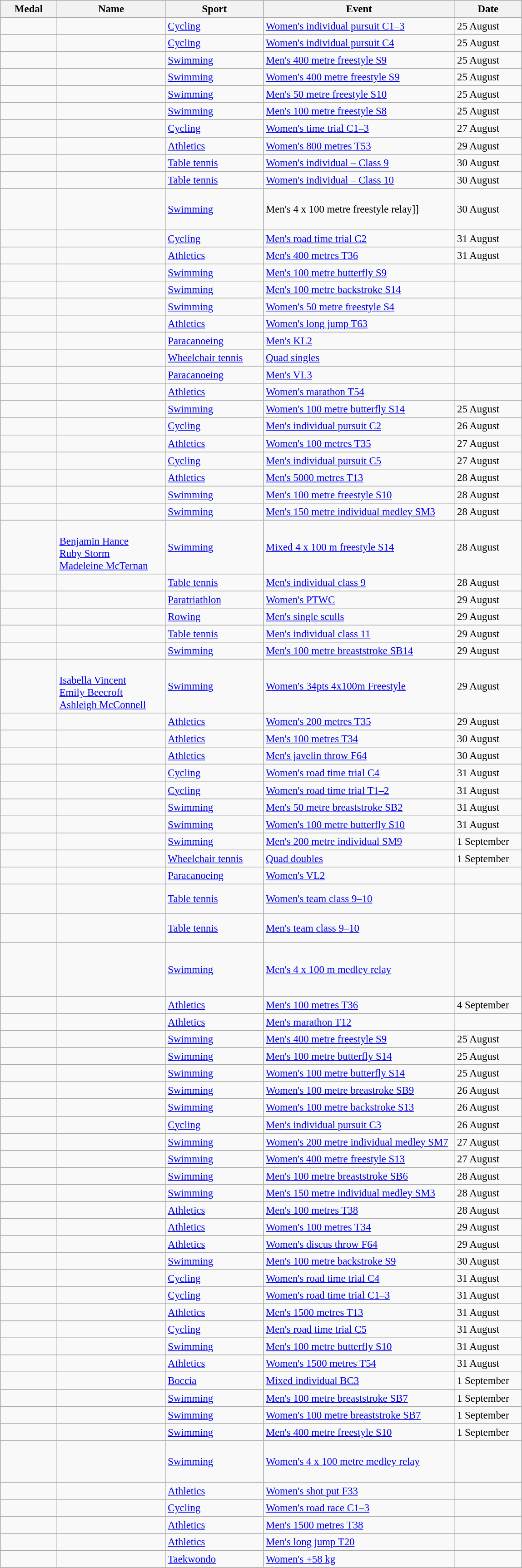<table class="wikitable sortable" style="font-size:95%">
<tr>
<th style="width:5em">Medal</th>
<th style="width:10em">Name</th>
<th style="width:9em">Sport</th>
<th style="width:18em">Event</th>
<th style="width:6em">Date</th>
</tr>
<tr>
<td></td>
<td></td>
<td><a href='#'>Cycling</a></td>
<td><a href='#'>Women's individual pursuit C1–3</a></td>
<td>25 August</td>
</tr>
<tr>
<td></td>
<td></td>
<td><a href='#'>Cycling</a></td>
<td><a href='#'>Women's individual pursuit C4</a></td>
<td>25 August</td>
</tr>
<tr>
<td></td>
<td></td>
<td><a href='#'>Swimming</a></td>
<td><a href='#'>Men's 400 metre freestyle S9</a></td>
<td>25 August</td>
</tr>
<tr>
<td></td>
<td></td>
<td><a href='#'>Swimming</a></td>
<td><a href='#'>Women's 400 metre freestyle S9</a></td>
<td>25 August</td>
</tr>
<tr>
<td></td>
<td></td>
<td><a href='#'>Swimming</a></td>
<td><a href='#'>Men's 50 metre freestyle S10</a></td>
<td>25 August</td>
</tr>
<tr>
<td></td>
<td></td>
<td><a href='#'>Swimming</a></td>
<td><a href='#'>Men's 100 metre freestyle S8</a></td>
<td>25 August</td>
</tr>
<tr>
<td></td>
<td></td>
<td><a href='#'>Cycling</a></td>
<td><a href='#'>Women's time trial C1–3</a></td>
<td>27 August</td>
</tr>
<tr>
<td></td>
<td></td>
<td><a href='#'>Athletics</a></td>
<td><a href='#'>Women's 800 metres T53</a></td>
<td>29 August</td>
</tr>
<tr>
<td></td>
<td></td>
<td><a href='#'>Table tennis</a></td>
<td><a href='#'>Women's individual – Class 9</a></td>
<td>30 August</td>
</tr>
<tr>
<td></td>
<td></td>
<td><a href='#'>Table tennis</a></td>
<td><a href='#'>Women's individual – Class 10</a></td>
<td>30 August</td>
</tr>
<tr>
<td></td>
<td><br><br><br></td>
<td><a href='#'>Swimming</a></td>
<td Swimming at the 2020 Summer Paralympics – Men's 4 × 100 metre freestyle relay 34pts>Men's 4 x 100 metre freestyle relay]]</td>
<td>30 August</td>
</tr>
<tr>
<td></td>
<td></td>
<td><a href='#'>Cycling</a></td>
<td><a href='#'>Men's road time trial C2</a></td>
<td>31 August</td>
</tr>
<tr>
<td></td>
<td></td>
<td><a href='#'>Athletics</a></td>
<td><a href='#'>Men's 400 metres T36</a></td>
<td>31 August</td>
</tr>
<tr>
<td></td>
<td></td>
<td><a href='#'>Swimming</a></td>
<td><a href='#'>Men's 100 metre butterfly S9</a></td>
<td></td>
</tr>
<tr>
<td></td>
<td></td>
<td><a href='#'>Swimming</a></td>
<td><a href='#'>Men's 100 metre backstroke S14</a></td>
<td></td>
</tr>
<tr>
<td></td>
<td></td>
<td><a href='#'>Swimming</a></td>
<td><a href='#'>Women's 50 metre freestyle S4</a></td>
<td></td>
</tr>
<tr>
<td></td>
<td></td>
<td><a href='#'>Athletics</a></td>
<td><a href='#'>Women's long jump T63</a></td>
<td></td>
</tr>
<tr>
<td></td>
<td></td>
<td><a href='#'>Paracanoeing</a></td>
<td><a href='#'>Men's KL2</a></td>
<td></td>
</tr>
<tr>
<td></td>
<td></td>
<td><a href='#'>Wheelchair tennis</a></td>
<td><a href='#'>Quad singles</a></td>
<td></td>
</tr>
<tr>
<td></td>
<td></td>
<td><a href='#'>Paracanoeing</a></td>
<td><a href='#'>Men's VL3</a></td>
<td></td>
</tr>
<tr>
<td></td>
<td></td>
<td><a href='#'>Athletics</a></td>
<td><a href='#'>Women's marathon T54</a></td>
<td></td>
</tr>
<tr>
<td></td>
<td></td>
<td><a href='#'>Swimming</a></td>
<td><a href='#'>Women's 100 metre butterfly S14</a></td>
<td>25 August</td>
</tr>
<tr>
<td></td>
<td></td>
<td><a href='#'>Cycling</a></td>
<td><a href='#'>Men's individual pursuit C2</a></td>
<td>26 August</td>
</tr>
<tr>
<td></td>
<td></td>
<td><a href='#'>Athletics</a></td>
<td><a href='#'>Women's 100 metres T35</a></td>
<td>27 August</td>
</tr>
<tr>
<td></td>
<td></td>
<td><a href='#'>Cycling</a></td>
<td><a href='#'>Men's individual pursuit C5</a></td>
<td>27 August</td>
</tr>
<tr>
<td></td>
<td></td>
<td><a href='#'>Athletics</a></td>
<td><a href='#'>Men's 5000 metres T13</a></td>
<td>28 August</td>
</tr>
<tr>
<td></td>
<td></td>
<td><a href='#'>Swimming</a></td>
<td><a href='#'>Men's 100 metre freestyle S10</a></td>
<td>28 August</td>
</tr>
<tr>
<td></td>
<td></td>
<td><a href='#'>Swimming</a></td>
<td><a href='#'>Men's 150 metre individual medley SM3</a></td>
<td>28 August</td>
</tr>
<tr>
<td></td>
<td> <br> <a href='#'>Benjamin Hance</a> <br> <a href='#'>Ruby Storm</a> <br> <a href='#'>Madeleine McTernan</a></td>
<td><a href='#'>Swimming</a></td>
<td><a href='#'>Mixed 4 x 100 m freestyle S14</a></td>
<td>28 August</td>
</tr>
<tr>
<td></td>
<td></td>
<td><a href='#'>Table tennis</a></td>
<td><a href='#'>Men's individual class 9</a></td>
<td>28 August</td>
</tr>
<tr>
<td></td>
<td></td>
<td><a href='#'>Paratriathlon</a></td>
<td><a href='#'>Women's PTWC</a></td>
<td>29 August</td>
</tr>
<tr>
<td></td>
<td></td>
<td><a href='#'>Rowing</a></td>
<td><a href='#'>Men's single sculls</a></td>
<td>29 August</td>
</tr>
<tr>
<td></td>
<td></td>
<td><a href='#'>Table tennis</a></td>
<td><a href='#'>Men's individual class 11</a></td>
<td>29 August</td>
</tr>
<tr>
<td></td>
<td></td>
<td><a href='#'>Swimming</a></td>
<td><a href='#'>Men's 100 metre breaststroke SB14</a></td>
<td>29 August</td>
</tr>
<tr>
<td></td>
<td> <br> <a href='#'>Isabella Vincent</a> <br> <a href='#'>Emily Beecroft</a> <br> <a href='#'>Ashleigh McConnell</a></td>
<td><a href='#'>Swimming</a></td>
<td><a href='#'>Women's 34pts 4x100m Freestyle</a></td>
<td>29 August</td>
</tr>
<tr>
<td></td>
<td></td>
<td><a href='#'>Athletics</a></td>
<td><a href='#'>Women's 200 metres T35</a></td>
<td>29 August</td>
</tr>
<tr>
<td></td>
<td></td>
<td><a href='#'>Athletics</a></td>
<td><a href='#'>Men's 100 metres T34</a></td>
<td>30 August</td>
</tr>
<tr>
<td></td>
<td></td>
<td><a href='#'>Athletics</a></td>
<td><a href='#'>Men's javelin throw F64</a></td>
<td>30 August</td>
</tr>
<tr>
<td></td>
<td></td>
<td><a href='#'>Cycling</a></td>
<td><a href='#'>Women's road time trial C4</a></td>
<td>31 August</td>
</tr>
<tr>
<td></td>
<td></td>
<td><a href='#'>Cycling</a></td>
<td><a href='#'>Women's road time trial T1–2</a></td>
<td>31 August</td>
</tr>
<tr>
<td></td>
<td></td>
<td><a href='#'>Swimming</a></td>
<td><a href='#'>Men's 50 metre breaststroke SB2</a></td>
<td>31 August</td>
</tr>
<tr>
<td></td>
<td></td>
<td><a href='#'>Swimming</a></td>
<td><a href='#'>Women's 100 metre butterfly S10</a></td>
<td>31 August</td>
</tr>
<tr>
<td></td>
<td></td>
<td><a href='#'>Swimming</a></td>
<td><a href='#'>Men's 200 metre individual SM9</a></td>
<td>1 September</td>
</tr>
<tr>
<td></td>
<td><br></td>
<td><a href='#'>Wheelchair tennis</a></td>
<td><a href='#'>Quad doubles</a></td>
<td>1 September</td>
</tr>
<tr>
<td></td>
<td></td>
<td><a href='#'>Paracanoeing</a></td>
<td><a href='#'>Women's VL2</a></td>
<td></td>
</tr>
<tr>
<td></td>
<td><br><br></td>
<td><a href='#'>Table tennis</a></td>
<td><a href='#'>Women's team class 9–10</a></td>
<td></td>
</tr>
<tr>
<td></td>
<td><br> <br> </td>
<td><a href='#'>Table tennis</a></td>
<td><a href='#'>Men's team class 9–10</a></td>
<td></td>
</tr>
<tr>
<td></td>
<td><br><br><br> <br> </td>
<td><a href='#'>Swimming</a></td>
<td><a href='#'>Men's 4 x 100 m medley relay</a></td>
<td></td>
</tr>
<tr>
<td></td>
<td></td>
<td><a href='#'>Athletics</a></td>
<td><a href='#'>Men's 100 metres T36</a></td>
<td>4 September</td>
</tr>
<tr>
<td></td>
<td></td>
<td><a href='#'>Athletics</a></td>
<td><a href='#'>Men's marathon T12</a></td>
<td></td>
</tr>
<tr>
<td></td>
<td></td>
<td><a href='#'>Swimming</a></td>
<td><a href='#'>Men's 400 metre freestyle S9</a></td>
<td>25 August</td>
</tr>
<tr>
<td></td>
<td></td>
<td><a href='#'>Swimming</a></td>
<td><a href='#'>Men's 100 metre butterfly S14</a></td>
<td>25 August</td>
</tr>
<tr>
<td></td>
<td></td>
<td><a href='#'>Swimming</a></td>
<td><a href='#'>Women's 100 metre butterfly S14</a></td>
<td>25 August</td>
</tr>
<tr>
<td></td>
<td></td>
<td><a href='#'>Swimming</a></td>
<td><a href='#'>Women's 100 metre breastroke SB9</a></td>
<td>26 August</td>
</tr>
<tr>
<td></td>
<td></td>
<td><a href='#'>Swimming</a></td>
<td><a href='#'>Women's 100 metre backstroke S13</a></td>
<td>26 August</td>
</tr>
<tr>
<td></td>
<td></td>
<td><a href='#'>Cycling</a></td>
<td><a href='#'>Men's individual pursuit C3</a></td>
<td>26 August</td>
</tr>
<tr>
<td></td>
<td></td>
<td><a href='#'>Swimming</a></td>
<td><a href='#'>Women's 200 metre individual medley SM7</a></td>
<td>27 August</td>
</tr>
<tr>
<td></td>
<td></td>
<td><a href='#'>Swimming</a></td>
<td><a href='#'>Women's 400 metre freestyle S13</a></td>
<td>27 August</td>
</tr>
<tr>
<td></td>
<td></td>
<td><a href='#'>Swimming</a></td>
<td><a href='#'>Men's 100 metre breaststroke SB6</a></td>
<td>28 August</td>
</tr>
<tr>
<td></td>
<td></td>
<td><a href='#'>Swimming</a></td>
<td><a href='#'>Men's 150 metre individual medley SM3</a></td>
<td>28 August</td>
</tr>
<tr>
<td></td>
<td></td>
<td><a href='#'>Athletics</a></td>
<td><a href='#'>Men's 100 metres T38</a></td>
<td>28 August</td>
</tr>
<tr>
<td></td>
<td></td>
<td><a href='#'>Athletics</a></td>
<td><a href='#'>Women's 100 metres T34</a></td>
<td>29 August</td>
</tr>
<tr>
<td></td>
<td></td>
<td><a href='#'>Athletics</a></td>
<td><a href='#'>Women's discus throw F64</a></td>
<td>29 August</td>
</tr>
<tr>
<td></td>
<td></td>
<td><a href='#'>Swimming</a></td>
<td><a href='#'>Men's 100 metre backstroke S9</a></td>
<td>30 August</td>
</tr>
<tr>
<td></td>
<td></td>
<td><a href='#'>Cycling</a></td>
<td><a href='#'>Women's road time trial C4</a></td>
<td>31 August</td>
</tr>
<tr>
<td></td>
<td></td>
<td><a href='#'>Cycling</a></td>
<td><a href='#'>Women's road time trial C1–3</a></td>
<td>31 August</td>
</tr>
<tr>
<td></td>
<td></td>
<td><a href='#'>Athletics</a></td>
<td><a href='#'>Men's 1500 metres T13</a></td>
<td>31 August</td>
</tr>
<tr>
<td></td>
<td></td>
<td><a href='#'>Cycling</a></td>
<td><a href='#'>Men's road time trial C5</a></td>
<td>31 August</td>
</tr>
<tr>
<td></td>
<td></td>
<td><a href='#'>Swimming</a></td>
<td><a href='#'>Men's 100 metre butterfly S10</a></td>
<td>31 August</td>
</tr>
<tr>
<td></td>
<td></td>
<td><a href='#'>Athletics</a></td>
<td><a href='#'>Women's 1500 metres T54</a></td>
<td>31 August</td>
</tr>
<tr>
<td></td>
<td></td>
<td><a href='#'>Boccia</a></td>
<td><a href='#'>Mixed individual BC3</a></td>
<td>1 September</td>
</tr>
<tr>
<td></td>
<td></td>
<td><a href='#'>Swimming</a></td>
<td><a href='#'>Men's 100 metre breaststroke SB7</a></td>
<td>1 September</td>
</tr>
<tr>
<td></td>
<td></td>
<td><a href='#'>Swimming</a></td>
<td><a href='#'>Women's 100 metre breaststroke SB7</a></td>
<td>1 September</td>
</tr>
<tr>
<td></td>
<td></td>
<td><a href='#'>Swimming</a></td>
<td><a href='#'>Men's 400 metre freestyle S10</a></td>
<td>1 September</td>
</tr>
<tr>
<td></td>
<td><br><br><br></td>
<td><a href='#'>Swimming</a></td>
<td><a href='#'>Women's 4 x 100 metre medley relay</a></td>
<td></td>
</tr>
<tr>
<td></td>
<td></td>
<td><a href='#'>Athletics</a></td>
<td><a href='#'>Women's shot put F33</a></td>
<td></td>
</tr>
<tr>
<td></td>
<td></td>
<td><a href='#'>Cycling</a></td>
<td><a href='#'>Women's road race C1–3</a></td>
<td></td>
</tr>
<tr>
<td></td>
<td></td>
<td><a href='#'>Athletics</a></td>
<td><a href='#'>Men's 1500 metres T38</a></td>
<td></td>
</tr>
<tr>
<td></td>
<td></td>
<td><a href='#'>Athletics</a></td>
<td><a href='#'>Men's long jump T20</a></td>
<td></td>
</tr>
<tr>
<td></td>
<td></td>
<td><a href='#'>Taekwondo</a></td>
<td><a href='#'>Women's +58 kg</a></td>
<td></td>
</tr>
</table>
